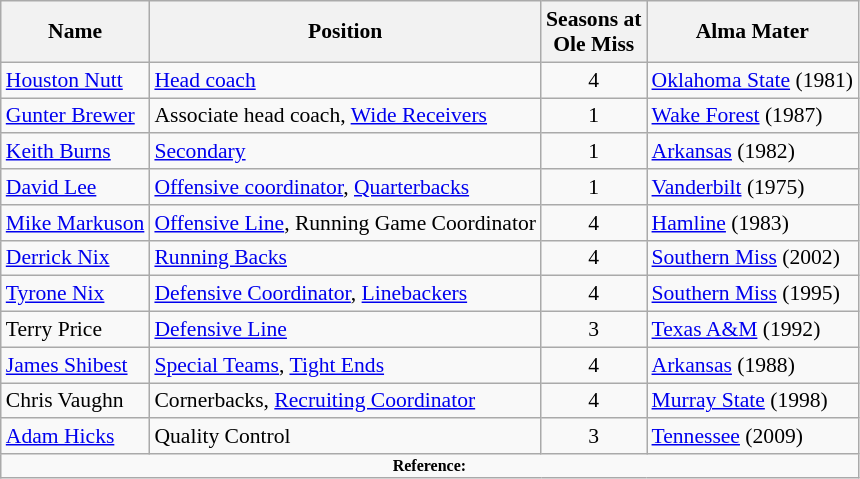<table class="wikitable" border="1" style="font-size:90%;">
<tr>
<th>Name</th>
<th>Position</th>
<th>Seasons at<br>Ole Miss</th>
<th>Alma Mater</th>
</tr>
<tr>
<td><a href='#'>Houston Nutt</a></td>
<td><a href='#'>Head coach</a></td>
<td align=center>4</td>
<td><a href='#'>Oklahoma State</a> (1981)</td>
</tr>
<tr>
<td><a href='#'>Gunter Brewer</a></td>
<td>Associate head coach, <a href='#'>Wide Receivers</a></td>
<td align=center>1</td>
<td><a href='#'>Wake Forest</a> (1987)</td>
</tr>
<tr>
<td><a href='#'>Keith Burns</a></td>
<td><a href='#'>Secondary</a></td>
<td align=center>1</td>
<td><a href='#'>Arkansas</a> (1982)</td>
</tr>
<tr>
<td><a href='#'>David Lee</a></td>
<td><a href='#'>Offensive coordinator</a>, <a href='#'>Quarterbacks</a></td>
<td align=center>1</td>
<td><a href='#'>Vanderbilt</a> (1975)</td>
</tr>
<tr>
<td><a href='#'>Mike Markuson</a></td>
<td><a href='#'>Offensive Line</a>, Running Game Coordinator</td>
<td align=center>4</td>
<td><a href='#'>Hamline</a> (1983)</td>
</tr>
<tr>
<td><a href='#'>Derrick Nix</a></td>
<td><a href='#'>Running Backs</a></td>
<td align=center>4</td>
<td><a href='#'>Southern Miss</a> (2002)</td>
</tr>
<tr>
<td><a href='#'>Tyrone Nix</a></td>
<td><a href='#'>Defensive Coordinator</a>, <a href='#'>Linebackers</a></td>
<td align=center>4</td>
<td><a href='#'>Southern Miss</a> (1995)</td>
</tr>
<tr>
<td>Terry Price</td>
<td><a href='#'>Defensive Line</a></td>
<td align=center>3</td>
<td><a href='#'>Texas A&M</a> (1992)</td>
</tr>
<tr>
<td><a href='#'>James Shibest</a></td>
<td><a href='#'>Special Teams</a>, <a href='#'>Tight Ends</a></td>
<td align=center>4</td>
<td><a href='#'>Arkansas</a> (1988)</td>
</tr>
<tr>
<td>Chris Vaughn</td>
<td>Cornerbacks, <a href='#'>Recruiting Coordinator</a></td>
<td align=center>4</td>
<td><a href='#'>Murray State</a> (1998)</td>
</tr>
<tr>
<td><a href='#'>Adam Hicks</a></td>
<td>Quality Control</td>
<td align=center>3</td>
<td><a href='#'>Tennessee</a> (2009)</td>
</tr>
<tr>
<td colspan="4" style="font-size: 8pt" align="center"><strong>Reference:</strong></td>
</tr>
</table>
